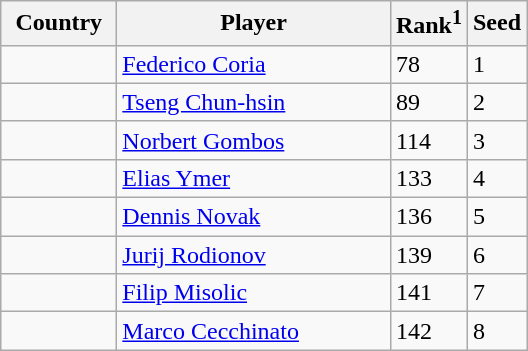<table class="sortable wikitable">
<tr>
<th width="70">Country</th>
<th width="175">Player</th>
<th>Rank<sup>1</sup></th>
<th>Seed</th>
</tr>
<tr>
<td></td>
<td><a href='#'>Federico Coria</a></td>
<td>78</td>
<td>1</td>
</tr>
<tr>
<td></td>
<td><a href='#'>Tseng Chun-hsin</a></td>
<td>89</td>
<td>2</td>
</tr>
<tr>
<td></td>
<td><a href='#'>Norbert Gombos</a></td>
<td>114</td>
<td>3</td>
</tr>
<tr>
<td></td>
<td><a href='#'>Elias Ymer</a></td>
<td>133</td>
<td>4</td>
</tr>
<tr>
<td></td>
<td><a href='#'>Dennis Novak</a></td>
<td>136</td>
<td>5</td>
</tr>
<tr>
<td></td>
<td><a href='#'>Jurij Rodionov</a></td>
<td>139</td>
<td>6</td>
</tr>
<tr>
<td></td>
<td><a href='#'>Filip Misolic</a></td>
<td>141</td>
<td>7</td>
</tr>
<tr>
<td></td>
<td><a href='#'>Marco Cecchinato</a></td>
<td>142</td>
<td>8</td>
</tr>
</table>
